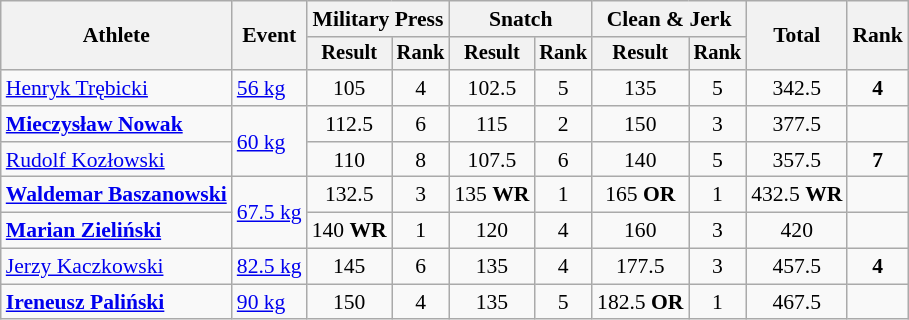<table class="wikitable" style="font-size:90%">
<tr>
<th rowspan="2">Athlete</th>
<th rowspan="2">Event</th>
<th colspan="2">Military Press</th>
<th colspan="2">Snatch</th>
<th colspan="2">Clean & Jerk</th>
<th rowspan="2">Total</th>
<th rowspan="2">Rank</th>
</tr>
<tr style="font-size:95%">
<th>Result</th>
<th>Rank</th>
<th>Result</th>
<th>Rank</th>
<th>Result</th>
<th>Rank</th>
</tr>
<tr align=center>
<td align=left><a href='#'>Henryk Trębicki</a></td>
<td align=left><a href='#'>56 kg</a></td>
<td>105</td>
<td>4</td>
<td>102.5</td>
<td>5</td>
<td>135</td>
<td>5</td>
<td>342.5</td>
<td><strong>4</strong></td>
</tr>
<tr align=center>
<td align=left><strong><a href='#'>Mieczysław Nowak</a></strong></td>
<td align=left rowspan=2><a href='#'>60 kg</a></td>
<td>112.5</td>
<td>6</td>
<td>115</td>
<td>2</td>
<td>150</td>
<td>3</td>
<td>377.5</td>
<td></td>
</tr>
<tr align=center>
<td align=left><a href='#'>Rudolf Kozłowski</a></td>
<td>110</td>
<td>8</td>
<td>107.5</td>
<td>6</td>
<td>140</td>
<td>5</td>
<td>357.5</td>
<td><strong>7</strong></td>
</tr>
<tr align=center>
<td align=left><strong><a href='#'>Waldemar Baszanowski</a></strong></td>
<td align=left rowspan=2><a href='#'>67.5 kg</a></td>
<td>132.5</td>
<td>3</td>
<td>135 <strong>WR</strong></td>
<td>1</td>
<td>165 <strong>OR</strong></td>
<td>1</td>
<td>432.5	<strong>WR</strong></td>
<td></td>
</tr>
<tr align=center>
<td align=left><strong><a href='#'>Marian Zieliński</a></strong></td>
<td>140 <strong>WR</strong></td>
<td>1</td>
<td>120</td>
<td>4</td>
<td>160</td>
<td>3</td>
<td>420</td>
<td></td>
</tr>
<tr align=center>
<td align=left><a href='#'>Jerzy Kaczkowski</a></td>
<td align=left><a href='#'>82.5 kg</a></td>
<td>145</td>
<td>6</td>
<td>135</td>
<td>4</td>
<td>177.5</td>
<td>3</td>
<td>457.5</td>
<td><strong>4</strong></td>
</tr>
<tr align=center>
<td align=left><strong><a href='#'>Ireneusz Paliński</a></strong></td>
<td align=left><a href='#'>90 kg</a></td>
<td>150</td>
<td>4</td>
<td>135</td>
<td>5</td>
<td>182.5 <strong>OR</strong></td>
<td>1</td>
<td>467.5</td>
<td></td>
</tr>
</table>
